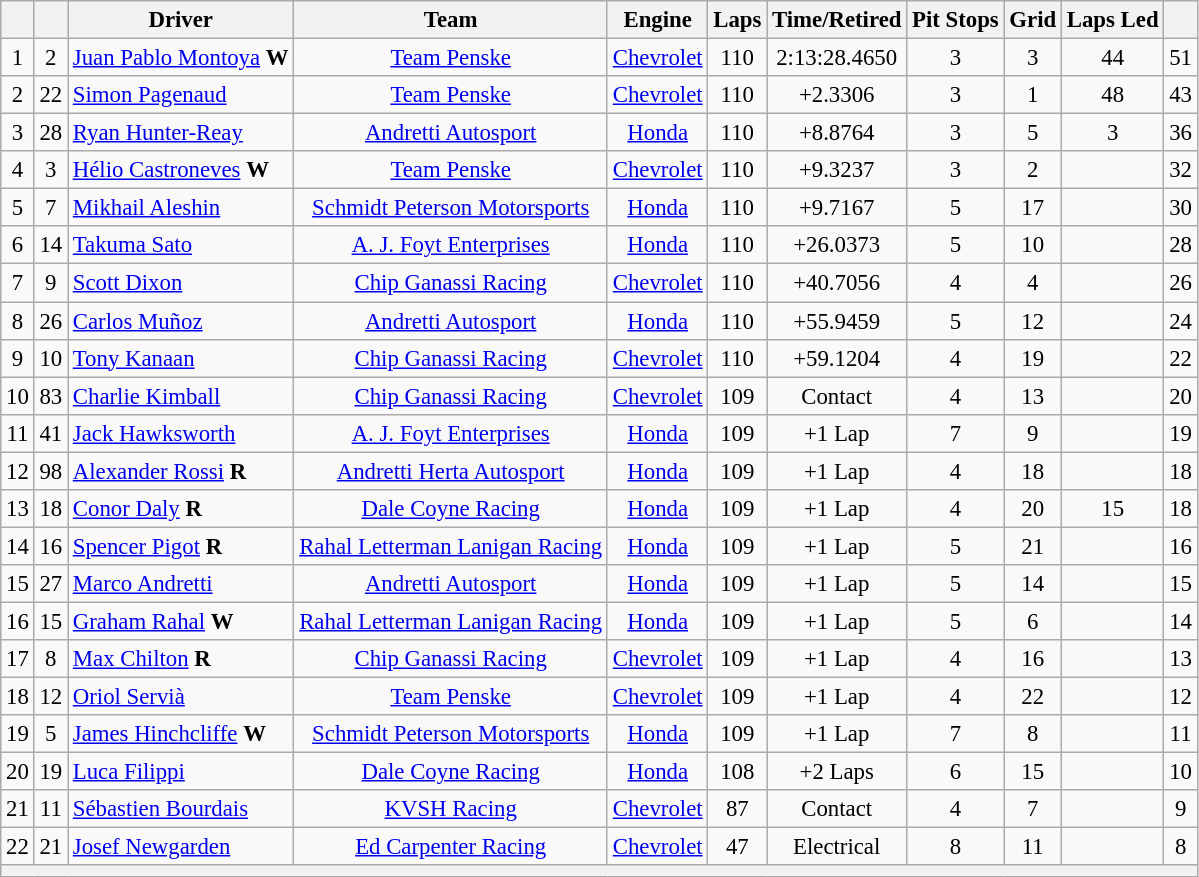<table class="wikitable" style="text-align:center; font-size: 95%;">
<tr>
<th></th>
<th></th>
<th>Driver</th>
<th>Team</th>
<th>Engine</th>
<th>Laps</th>
<th>Time/Retired</th>
<th>Pit Stops</th>
<th>Grid</th>
<th>Laps Led</th>
<th></th>
</tr>
<tr>
<td>1</td>
<td>2</td>
<td align="left"> <a href='#'>Juan Pablo Montoya</a> <strong><span>W</span></strong></td>
<td><a href='#'>Team Penske</a></td>
<td><a href='#'>Chevrolet</a></td>
<td>110</td>
<td>2:13:28.4650</td>
<td>3</td>
<td>3</td>
<td>44</td>
<td>51</td>
</tr>
<tr>
<td>2</td>
<td>22</td>
<td align="left"> <a href='#'>Simon Pagenaud</a></td>
<td><a href='#'>Team Penske</a></td>
<td><a href='#'>Chevrolet</a></td>
<td>110</td>
<td>+2.3306</td>
<td>3</td>
<td>1</td>
<td>48</td>
<td>43</td>
</tr>
<tr>
<td>3</td>
<td>28</td>
<td align="left"> <a href='#'>Ryan Hunter-Reay</a></td>
<td><a href='#'>Andretti Autosport</a></td>
<td><a href='#'>Honda</a></td>
<td>110</td>
<td>+8.8764</td>
<td>3</td>
<td>5</td>
<td>3</td>
<td>36</td>
</tr>
<tr>
<td>4</td>
<td>3</td>
<td align="left"> <a href='#'>Hélio Castroneves</a> <strong><span>W</span></strong></td>
<td><a href='#'>Team Penske</a></td>
<td><a href='#'>Chevrolet</a></td>
<td>110</td>
<td>+9.3237</td>
<td>3</td>
<td>2</td>
<td></td>
<td>32</td>
</tr>
<tr>
<td>5</td>
<td>7</td>
<td align="left"> <a href='#'>Mikhail Aleshin</a></td>
<td><a href='#'>Schmidt Peterson Motorsports</a></td>
<td><a href='#'>Honda</a></td>
<td>110</td>
<td>+9.7167</td>
<td>5</td>
<td>17</td>
<td></td>
<td>30</td>
</tr>
<tr>
<td>6</td>
<td>14</td>
<td align="left"> <a href='#'>Takuma Sato</a></td>
<td><a href='#'>A. J. Foyt Enterprises</a></td>
<td><a href='#'>Honda</a></td>
<td>110</td>
<td>+26.0373</td>
<td>5</td>
<td>10</td>
<td></td>
<td>28</td>
</tr>
<tr>
<td>7</td>
<td>9</td>
<td align="left"> <a href='#'>Scott Dixon</a></td>
<td><a href='#'>Chip Ganassi Racing</a></td>
<td><a href='#'>Chevrolet</a></td>
<td>110</td>
<td>+40.7056</td>
<td>4</td>
<td>4</td>
<td></td>
<td>26</td>
</tr>
<tr>
<td>8</td>
<td>26</td>
<td align="left"> <a href='#'>Carlos Muñoz</a></td>
<td><a href='#'>Andretti Autosport</a></td>
<td><a href='#'>Honda</a></td>
<td>110</td>
<td>+55.9459</td>
<td>5</td>
<td>12</td>
<td></td>
<td>24</td>
</tr>
<tr>
<td>9</td>
<td>10</td>
<td align="left"> <a href='#'>Tony Kanaan</a></td>
<td><a href='#'>Chip Ganassi Racing</a></td>
<td><a href='#'>Chevrolet</a></td>
<td>110</td>
<td>+59.1204</td>
<td>4</td>
<td>19</td>
<td></td>
<td>22</td>
</tr>
<tr>
<td>10</td>
<td>83</td>
<td align="left"> <a href='#'>Charlie Kimball</a></td>
<td><a href='#'>Chip Ganassi Racing</a></td>
<td><a href='#'>Chevrolet</a></td>
<td>109</td>
<td>Contact</td>
<td>4</td>
<td>13</td>
<td></td>
<td>20</td>
</tr>
<tr>
<td>11</td>
<td>41</td>
<td align="left"> <a href='#'>Jack Hawksworth</a></td>
<td><a href='#'>A. J. Foyt Enterprises</a></td>
<td><a href='#'>Honda</a></td>
<td>109</td>
<td>+1 Lap</td>
<td>7</td>
<td>9</td>
<td></td>
<td>19</td>
</tr>
<tr>
<td>12</td>
<td>98</td>
<td align="left"> <a href='#'>Alexander Rossi</a> <strong><span>R</span></strong></td>
<td><a href='#'>Andretti Herta Autosport</a></td>
<td><a href='#'>Honda</a></td>
<td>109</td>
<td>+1 Lap</td>
<td>4</td>
<td>18</td>
<td></td>
<td>18</td>
</tr>
<tr>
<td>13</td>
<td>18</td>
<td align="left"> <a href='#'>Conor Daly</a> <strong><span>R</span></strong></td>
<td><a href='#'>Dale Coyne Racing</a></td>
<td><a href='#'>Honda</a></td>
<td>109</td>
<td>+1 Lap</td>
<td>4</td>
<td>20</td>
<td>15</td>
<td>18</td>
</tr>
<tr>
<td>14</td>
<td>16</td>
<td align="left"> <a href='#'>Spencer Pigot</a> <strong><span>R</span></strong></td>
<td><a href='#'>Rahal Letterman Lanigan Racing</a></td>
<td><a href='#'>Honda</a></td>
<td>109</td>
<td>+1 Lap</td>
<td>5</td>
<td>21</td>
<td></td>
<td>16</td>
</tr>
<tr>
<td>15</td>
<td>27</td>
<td align="left"> <a href='#'>Marco Andretti</a></td>
<td><a href='#'>Andretti Autosport</a></td>
<td><a href='#'>Honda</a></td>
<td>109</td>
<td>+1 Lap</td>
<td>5</td>
<td>14</td>
<td></td>
<td>15</td>
</tr>
<tr>
<td>16</td>
<td>15</td>
<td align="left"> <a href='#'>Graham Rahal</a> <strong><span>W</span></strong></td>
<td><a href='#'>Rahal Letterman Lanigan Racing</a></td>
<td><a href='#'>Honda</a></td>
<td>109</td>
<td>+1 Lap</td>
<td>5</td>
<td>6</td>
<td></td>
<td>14</td>
</tr>
<tr>
<td>17</td>
<td>8</td>
<td align="left"> <a href='#'>Max Chilton</a> <strong><span>R</span></strong></td>
<td><a href='#'>Chip Ganassi Racing</a></td>
<td><a href='#'>Chevrolet</a></td>
<td>109</td>
<td>+1 Lap</td>
<td>4</td>
<td>16</td>
<td></td>
<td>13</td>
</tr>
<tr>
<td>18</td>
<td>12</td>
<td align="left"> <a href='#'>Oriol Servià</a></td>
<td><a href='#'>Team Penske</a></td>
<td><a href='#'>Chevrolet</a></td>
<td>109</td>
<td>+1 Lap</td>
<td>4</td>
<td>22</td>
<td></td>
<td>12</td>
</tr>
<tr>
<td>19</td>
<td>5</td>
<td align="left"> <a href='#'>James Hinchcliffe</a> <strong><span>W</span></strong></td>
<td><a href='#'>Schmidt Peterson Motorsports</a></td>
<td><a href='#'>Honda</a></td>
<td>109</td>
<td>+1 Lap</td>
<td>7</td>
<td>8</td>
<td></td>
<td>11</td>
</tr>
<tr>
<td>20</td>
<td>19</td>
<td align="left"> <a href='#'>Luca Filippi</a></td>
<td><a href='#'>Dale Coyne Racing</a></td>
<td><a href='#'>Honda</a></td>
<td>108</td>
<td>+2 Laps</td>
<td>6</td>
<td>15</td>
<td></td>
<td>10</td>
</tr>
<tr>
<td>21</td>
<td>11</td>
<td align="left"> <a href='#'>Sébastien Bourdais</a></td>
<td><a href='#'>KVSH Racing</a></td>
<td><a href='#'>Chevrolet</a></td>
<td>87</td>
<td>Contact</td>
<td>4</td>
<td>7</td>
<td></td>
<td>9</td>
</tr>
<tr>
<td>22</td>
<td>21</td>
<td align="left"> <a href='#'>Josef Newgarden</a></td>
<td><a href='#'>Ed Carpenter Racing</a></td>
<td><a href='#'>Chevrolet</a></td>
<td>47</td>
<td>Electrical</td>
<td>8</td>
<td>11</td>
<td></td>
<td>8</td>
</tr>
<tr>
<th colspan=11></th>
</tr>
</table>
